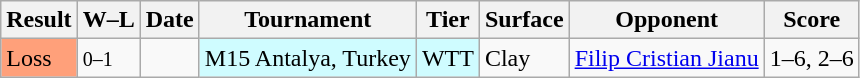<table class="wikitable">
<tr>
<th>Result</th>
<th class="unsortable">W–L</th>
<th>Date</th>
<th>Tournament</th>
<th>Tier</th>
<th>Surface</th>
<th>Opponent</th>
<th class="unsortable">Score</th>
</tr>
<tr>
<td bgcolor=FFA07A>Loss</td>
<td><small>0–1</small></td>
<td></td>
<td style="background:#cffcff;">M15 Antalya, Turkey</td>
<td style="background:#cffcff;">WTT</td>
<td>Clay</td>
<td> <a href='#'>Filip Cristian Jianu</a></td>
<td>1–6, 2–6</td>
</tr>
</table>
